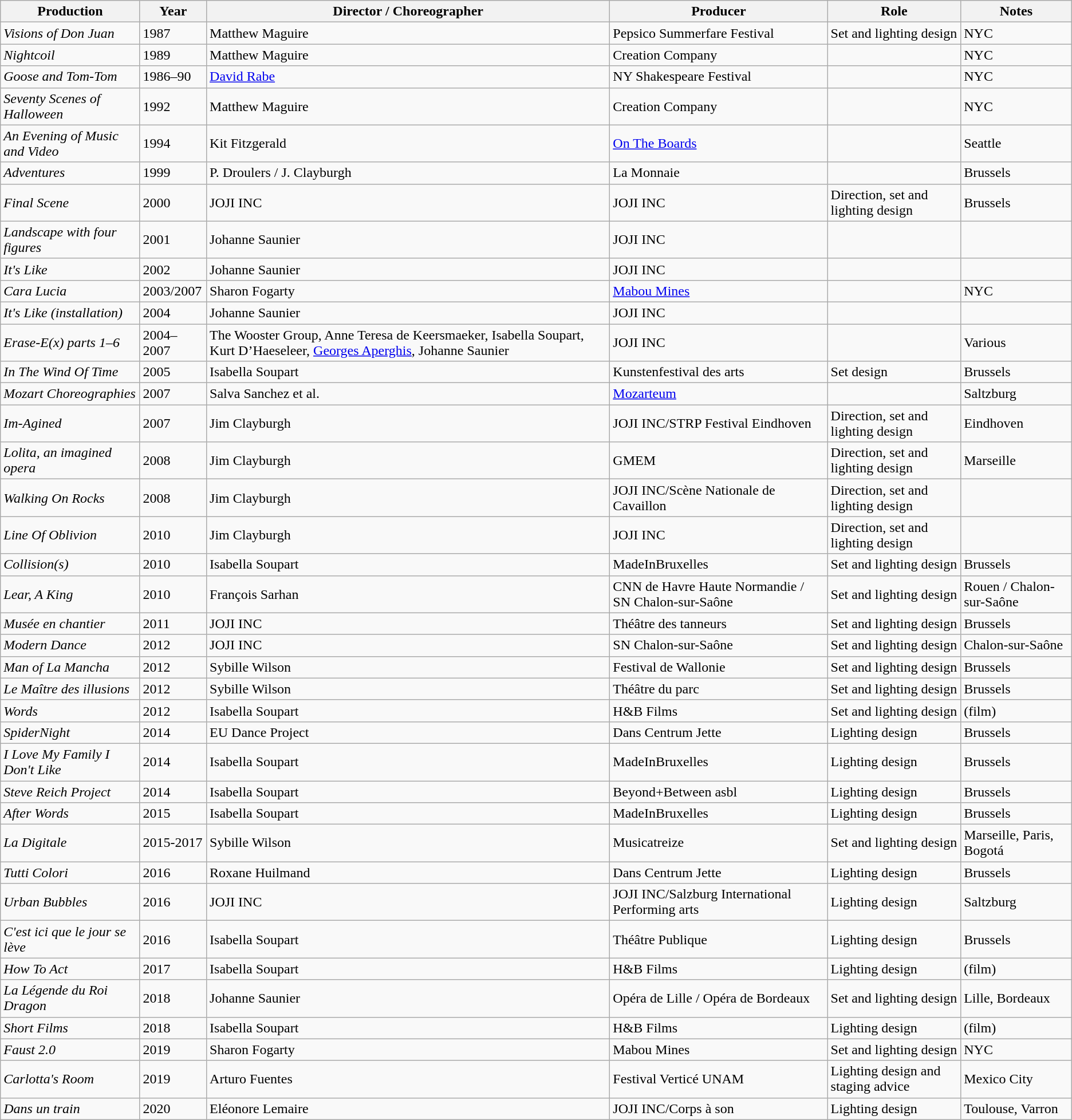<table class="wikitable sortable">
<tr>
<th>Production</th>
<th>Year</th>
<th>Director / Choreographer</th>
<th>Producer</th>
<th>Role</th>
<th>Notes</th>
</tr>
<tr>
<td><em>Visions of Don Juan</em></td>
<td>1987</td>
<td>Matthew Maguire</td>
<td>Pepsico Summerfare Festival</td>
<td>Set and lighting design</td>
<td>NYC</td>
</tr>
<tr>
<td><em>Nightcoil</em></td>
<td>1989</td>
<td>Matthew Maguire</td>
<td>Creation Company</td>
<td></td>
<td>NYC</td>
</tr>
<tr>
<td><em>Goose and Tom-Tom</em></td>
<td>1986–90</td>
<td><a href='#'>David Rabe</a></td>
<td>NY Shakespeare Festival</td>
<td></td>
<td>NYC</td>
</tr>
<tr>
<td><em>Seventy Scenes of Halloween</em></td>
<td>1992</td>
<td>Matthew Maguire</td>
<td>Creation Company</td>
<td></td>
<td>NYC</td>
</tr>
<tr>
<td><em>An Evening of Music and Video</em></td>
<td>1994</td>
<td>Kit Fitzgerald</td>
<td><a href='#'>On The Boards</a></td>
<td></td>
<td>Seattle</td>
</tr>
<tr>
<td><em>Adventures</em></td>
<td>1999</td>
<td>P. Droulers / J. Clayburgh</td>
<td>La Monnaie</td>
<td></td>
<td>Brussels</td>
</tr>
<tr>
<td><em>Final Scene</em></td>
<td>2000</td>
<td>JOJI INC</td>
<td>JOJI INC</td>
<td>Direction, set and lighting design</td>
<td>Brussels</td>
</tr>
<tr>
<td><em>Landscape with four figures</em></td>
<td>2001</td>
<td>Johanne Saunier</td>
<td>JOJI INC</td>
<td></td>
<td></td>
</tr>
<tr>
<td><em>It's Like</em></td>
<td>2002</td>
<td>Johanne Saunier</td>
<td>JOJI INC</td>
<td></td>
<td></td>
</tr>
<tr>
<td><em>Cara Lucia</em></td>
<td>2003/2007</td>
<td>Sharon Fogarty</td>
<td><a href='#'>Mabou Mines</a></td>
<td></td>
<td>NYC</td>
</tr>
<tr>
<td><em>It's Like (installation)</em></td>
<td>2004</td>
<td>Johanne Saunier</td>
<td>JOJI INC</td>
<td></td>
<td></td>
</tr>
<tr>
<td><em>Erase-E(x) parts 1–6</em></td>
<td>2004–2007</td>
<td>The Wooster Group, Anne Teresa de Keersmaeker, Isabella Soupart, Kurt D’Haeseleer, <a href='#'>Georges Aperghis</a>, Johanne Saunier</td>
<td>JOJI INC</td>
<td></td>
<td>Various</td>
</tr>
<tr>
<td><em>In The Wind Of Time</em></td>
<td>2005</td>
<td>Isabella Soupart</td>
<td>Kunstenfestival des arts</td>
<td>Set design</td>
<td>Brussels</td>
</tr>
<tr>
<td><em>Mozart Choreographies</em></td>
<td>2007</td>
<td>Salva Sanchez et al.</td>
<td><a href='#'>Mozarteum</a></td>
<td></td>
<td>Saltzburg</td>
</tr>
<tr>
<td><em>Im-Agined</em></td>
<td>2007</td>
<td>Jim Clayburgh</td>
<td>JOJI INC/STRP Festival Eindhoven</td>
<td>Direction, set and lighting design</td>
<td>Eindhoven</td>
</tr>
<tr>
<td><em>Lolita, an imagined opera</em></td>
<td>2008</td>
<td>Jim Clayburgh</td>
<td>GMEM</td>
<td>Direction, set and lighting design</td>
<td>Marseille</td>
</tr>
<tr>
<td><em>Walking On Rocks</em></td>
<td>2008</td>
<td>Jim Clayburgh</td>
<td>JOJI INC/Scène Nationale de Cavaillon</td>
<td>Direction, set and lighting design</td>
<td></td>
</tr>
<tr>
<td><em>Line Of Oblivion</em></td>
<td>2010</td>
<td>Jim Clayburgh</td>
<td>JOJI INC</td>
<td>Direction, set and lighting design</td>
<td></td>
</tr>
<tr>
<td><em>Collision(s)</em></td>
<td>2010</td>
<td>Isabella Soupart</td>
<td>MadeInBruxelles</td>
<td>Set and lighting design</td>
<td>Brussels</td>
</tr>
<tr>
<td><em>Lear, A King</em></td>
<td>2010</td>
<td>François Sarhan</td>
<td>CNN de Havre Haute Normandie / SN Chalon-sur-Saône</td>
<td>Set and lighting design</td>
<td>Rouen / Chalon-sur-Saône</td>
</tr>
<tr>
<td><em>Musée en chantier</em></td>
<td>2011</td>
<td>JOJI INC</td>
<td>Théâtre des tanneurs</td>
<td>Set and lighting design</td>
<td>Brussels</td>
</tr>
<tr>
<td><em>Modern Dance</em></td>
<td>2012</td>
<td>JOJI INC</td>
<td>SN Chalon-sur-Saône</td>
<td>Set and lighting design</td>
<td>Chalon-sur-Saône</td>
</tr>
<tr>
<td><em>Man of La Mancha</em></td>
<td>2012</td>
<td>Sybille Wilson</td>
<td>Festival de Wallonie</td>
<td>Set and lighting design</td>
<td>Brussels</td>
</tr>
<tr>
<td><em>Le Maître des illusions</em></td>
<td>2012</td>
<td>Sybille Wilson</td>
<td>Théâtre du parc</td>
<td>Set and lighting design</td>
<td>Brussels</td>
</tr>
<tr>
<td><em>Words</em></td>
<td>2012</td>
<td>Isabella Soupart</td>
<td>H&B Films</td>
<td>Set and lighting design</td>
<td>(film)</td>
</tr>
<tr>
<td><em>SpiderNight</em></td>
<td>2014</td>
<td>EU Dance Project</td>
<td>Dans Centrum Jette</td>
<td>Lighting design</td>
<td>Brussels</td>
</tr>
<tr>
<td><em>I Love My Family I Don't Like</em></td>
<td>2014</td>
<td>Isabella Soupart</td>
<td>MadeInBruxelles</td>
<td>Lighting design</td>
<td>Brussels</td>
</tr>
<tr>
<td><em>Steve Reich Project</em></td>
<td>2014</td>
<td>Isabella Soupart</td>
<td>Beyond+Between asbl</td>
<td>Lighting design</td>
<td>Brussels</td>
</tr>
<tr>
<td><em>After Words</em></td>
<td>2015</td>
<td>Isabella Soupart</td>
<td>MadeInBruxelles</td>
<td>Lighting design</td>
<td>Brussels</td>
</tr>
<tr>
<td><em>La Digitale</em></td>
<td>2015-2017</td>
<td>Sybille Wilson</td>
<td>Musicatreize</td>
<td>Set and lighting design</td>
<td>Marseille, Paris, Bogotá</td>
</tr>
<tr>
<td><em>Tutti Colori</em></td>
<td>2016</td>
<td>Roxane Huilmand</td>
<td>Dans Centrum Jette</td>
<td>Lighting design</td>
<td>Brussels</td>
</tr>
<tr>
<td><em>Urban Bubbles</em></td>
<td>2016</td>
<td>JOJI INC</td>
<td>JOJI INC/Salzburg International Performing arts</td>
<td>Lighting design</td>
<td>Saltzburg</td>
</tr>
<tr>
<td><em>C'est ici que le jour se lève</em></td>
<td>2016</td>
<td>Isabella Soupart</td>
<td>Théâtre Publique</td>
<td>Lighting design</td>
<td>Brussels</td>
</tr>
<tr>
<td><em>How To Act</em></td>
<td>2017</td>
<td>Isabella Soupart</td>
<td>H&B Films</td>
<td>Lighting design</td>
<td>(film)</td>
</tr>
<tr>
<td><em>La Légende du Roi Dragon</em></td>
<td>2018</td>
<td>Johanne Saunier</td>
<td>Opéra de Lille / Opéra de Bordeaux</td>
<td>Set and lighting design</td>
<td>Lille, Bordeaux</td>
</tr>
<tr>
<td><em>Short Films</em></td>
<td>2018</td>
<td>Isabella Soupart</td>
<td>H&B Films</td>
<td>Lighting design</td>
<td>(film)</td>
</tr>
<tr>
<td><em>Faust 2.0</em></td>
<td>2019</td>
<td>Sharon Fogarty</td>
<td>Mabou Mines</td>
<td>Set and lighting design</td>
<td>NYC</td>
</tr>
<tr>
<td><em>Carlotta's Room</em></td>
<td>2019</td>
<td>Arturo Fuentes</td>
<td>Festival Verticé UNAM</td>
<td>Lighting design and staging advice</td>
<td>Mexico City</td>
</tr>
<tr>
<td><em>Dans un train</em></td>
<td>2020</td>
<td>Eléonore Lemaire</td>
<td>JOJI INC/Corps à son</td>
<td>Lighting design</td>
<td>Toulouse, Varron</td>
</tr>
</table>
